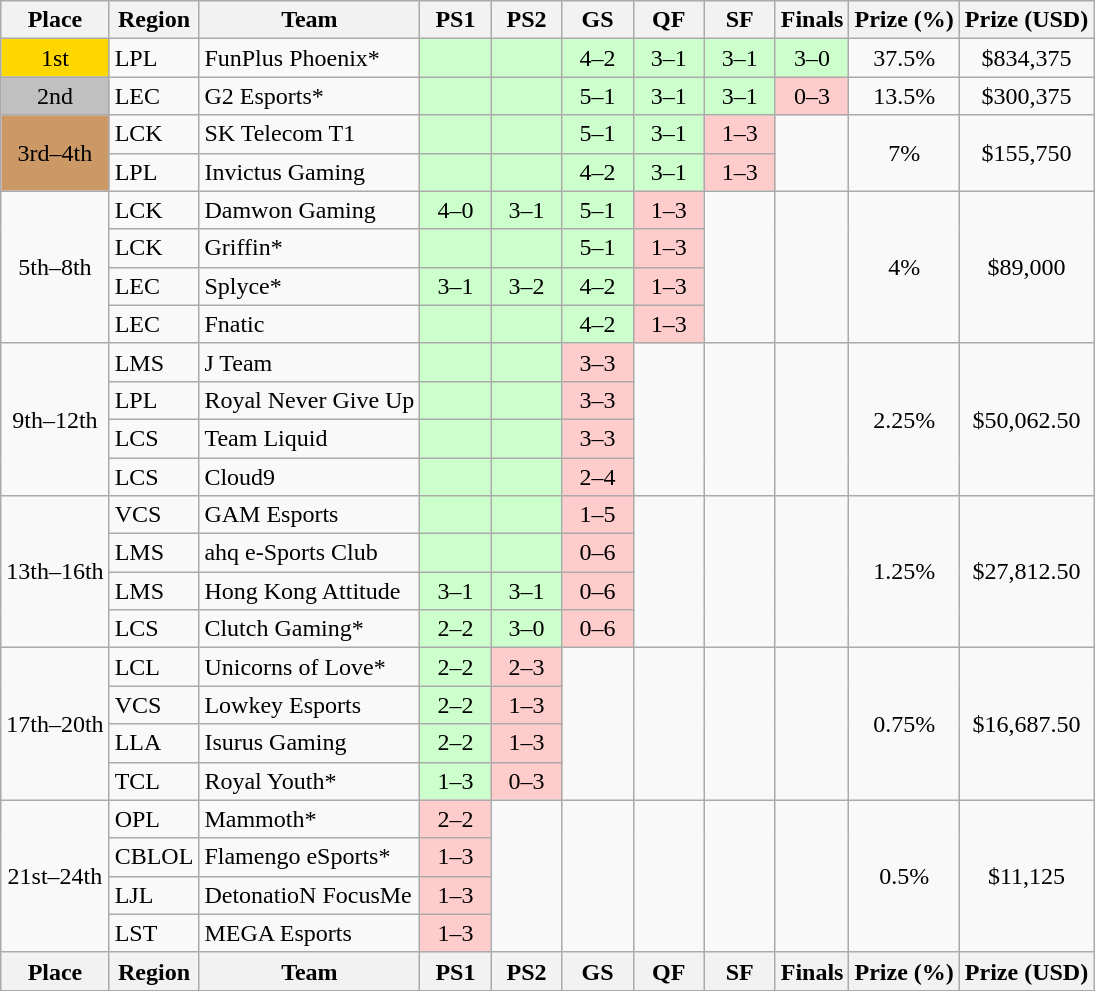<table class="wikitable" style="text-align: center; white-space:nowrap">
<tr>
<th>Place</th>
<th>Region</th>
<th>Team</th>
<th width="40px" title="Play-in stage round 1">PS1</th>
<th width="40px" title="Play-in stage round 2">PS2</th>
<th width="40px" title="Group stage">GS</th>
<th width="40px" title="Quarterfinals">QF</th>
<th width="40px" title="Semifinals">SF</th>
<th>Finals</th>
<th>Prize (%)</th>
<th>Prize (USD)</th>
</tr>
<tr>
<td style="background: gold;">1st</td>
<td style="text-align: left;">LPL</td>
<td style="text-align: left;"> FunPlus Phoenix*</td>
<td style="background-color:#ccffcc;"></td>
<td style="background-color:#ccffcc;"></td>
<td style="background-color:#ccffcc;">4–2</td>
<td style="background-color:#ccffcc;">3–1</td>
<td style="background-color:#ccffcc;">3–1</td>
<td style="background-color:#cfc;">3–0</td>
<td>37.5%</td>
<td>$834,375</td>
</tr>
<tr>
<td style="background: silver;">2nd</td>
<td style="text-align: left;">LEC</td>
<td style="text-align: left;"> G2 Esports*</td>
<td style="background-color:#ccffcc;"></td>
<td style="background-color:#ccffcc;"></td>
<td style="background-color:#ccffcc;">5–1</td>
<td style="background-color:#ccffcc;">3–1</td>
<td style="background-color:#ccffcc;">3–1</td>
<td style="background-color:#fcc;">0–3</td>
<td>13.5%</td>
<td>$300,375</td>
</tr>
<tr>
<td rowspan="2" style="background: #c96;">3rd–4th</td>
<td style="text-align: left;">LCK</td>
<td style="text-align: left;"> SK Telecom T1</td>
<td bgcolor="#ccffcc"></td>
<td bgcolor="#ccffcc"></td>
<td bgcolor="#ccffcc">5–1</td>
<td bgcolor="#ccffcc">3–1</td>
<td bgcolor="#fcc">1–3</td>
<td rowspan="2"></td>
<td rowspan="2">7%</td>
<td rowspan="2">$155,750</td>
</tr>
<tr>
<td style="text-align: left;">LPL</td>
<td style="text-align: left;"> Invictus Gaming</td>
<td bgcolor="#ccffcc"></td>
<td bgcolor="#ccffcc"></td>
<td bgcolor="#ccffcc">4–2</td>
<td bgcolor="#ccffcc">3–1</td>
<td bgcolor="#fcc">1–3</td>
</tr>
<tr>
<td rowspan="4">5th–8th</td>
<td style="text-align: left;">LCK</td>
<td style="text-align: left;"> Damwon Gaming</td>
<td bgcolor="#ccffcc">4–0</td>
<td bgcolor="#ccffcc">3–1</td>
<td bgcolor="#ccffcc">5–1</td>
<td bgcolor="#fcc">1–3</td>
<td rowspan="4"></td>
<td rowspan="4"></td>
<td rowspan="4">4%</td>
<td rowspan="4">$89,000</td>
</tr>
<tr>
<td style="text-align: left;">LCK</td>
<td style="text-align: left;"> Griffin*</td>
<td bgcolor="#ccffcc"></td>
<td bgcolor="#ccffcc"></td>
<td bgcolor="#ccffcc">5–1</td>
<td bgcolor="#fcc">1–3</td>
</tr>
<tr>
<td style="text-align: left;">LEC</td>
<td style="text-align: left;"> Splyce*</td>
<td bgcolor="#ccffcc">3–1</td>
<td bgcolor="#ccffcc">3–2</td>
<td bgcolor="#ccffcc">4–2</td>
<td bgcolor="#fcc">1–3</td>
</tr>
<tr>
<td style="text-align: left;">LEC</td>
<td style="text-align: left;"> Fnatic</td>
<td bgcolor="#ccffcc"></td>
<td bgcolor="#ccffcc"></td>
<td bgcolor="#ccffcc">4–2</td>
<td bgcolor="#fcc">1–3</td>
</tr>
<tr>
<td rowspan="4">9th–12th</td>
<td style="text-align: left;">LMS</td>
<td style="text-align: left;"> J Team</td>
<td bgcolor="#ccffcc"></td>
<td bgcolor="#ccffcc"></td>
<td bgcolor="#fcc">3–3</td>
<td rowspan="4"></td>
<td rowspan="4"></td>
<td rowspan="4"></td>
<td rowspan="4">2.25%</td>
<td rowspan="4">$50,062.50</td>
</tr>
<tr>
<td style="text-align: left;">LPL</td>
<td style="text-align: left;"> Royal Never Give Up</td>
<td bgcolor="#ccffcc"></td>
<td bgcolor="#ccffcc"></td>
<td bgcolor="#fcc">3–3</td>
</tr>
<tr>
<td style="text-align: left;">LCS</td>
<td style="text-align: left;"> Team Liquid</td>
<td bgcolor="#ccffcc"></td>
<td bgcolor="#ccffcc"></td>
<td bgcolor="#fcc">3–3</td>
</tr>
<tr>
<td style="text-align: left;">LCS</td>
<td style="text-align: left;"> Cloud9</td>
<td bgcolor="#ccffcc"></td>
<td bgcolor="#ccffcc"></td>
<td bgcolor="#fcc">2–4</td>
</tr>
<tr>
<td rowspan="4">13th–16th</td>
<td style="text-align: left;">VCS</td>
<td style="text-align: left;"> GAM Esports</td>
<td bgcolor="#ccffcc"></td>
<td bgcolor="#ccffcc"></td>
<td bgcolor="#fcc">1–5</td>
<td rowspan="4"></td>
<td rowspan="4"></td>
<td rowspan="4"></td>
<td rowspan="4">1.25%</td>
<td rowspan="4">$27,812.50</td>
</tr>
<tr>
<td style="text-align: left;">LMS</td>
<td style="text-align: left;"> ahq e-Sports Club</td>
<td bgcolor="#ccffcc"></td>
<td bgcolor="#ccffcc"></td>
<td bgcolor="#fcc">0–6</td>
</tr>
<tr>
<td style="text-align: left;">LMS</td>
<td style="text-align: left;"> Hong Kong Attitude</td>
<td bgcolor="#ccffcc">3–1</td>
<td bgcolor="#ccffcc">3–1</td>
<td bgcolor="#fcc">0–6</td>
</tr>
<tr>
<td style="text-align: left;">LCS</td>
<td style="text-align: left;"> Clutch Gaming*</td>
<td bgcolor="#ccffcc">2–2</td>
<td bgcolor="#ccffcc">3–0</td>
<td bgcolor="#fcc">0–6</td>
</tr>
<tr>
<td rowspan="4">17th–20th</td>
<td style="text-align: left;">LCL</td>
<td style="text-align: left;"> Unicorns of Love*</td>
<td bgcolor="#ccffcc">2–2</td>
<td bgcolor="#fcc">2–3</td>
<td rowspan="4"></td>
<td rowspan="4"></td>
<td rowspan="4"></td>
<td rowspan="4"></td>
<td rowspan="4">0.75%</td>
<td rowspan="4">$16,687.50</td>
</tr>
<tr>
<td style="text-align: left;">VCS</td>
<td style="text-align: left;"> Lowkey Esports</td>
<td bgcolor="#ccffcc">2–2</td>
<td bgcolor="#fcc">1–3</td>
</tr>
<tr>
<td style="text-align: left;">LLA</td>
<td style="text-align: left;"> Isurus Gaming</td>
<td bgcolor="#ccffcc">2–2</td>
<td bgcolor="#fcc">1–3</td>
</tr>
<tr>
<td style="text-align: left;">TCL</td>
<td style="text-align: left;"> Royal Youth*</td>
<td bgcolor="#ccffcc">1–3</td>
<td bgcolor="#fcc">0–3</td>
</tr>
<tr>
<td rowspan="4">21st–24th</td>
<td style="text-align: left;" title="Oceanic Pro League">OPL</td>
<td style="text-align: left;"> Mammoth*</td>
<td bgcolor="#fcc">2–2</td>
<td rowspan="4"></td>
<td rowspan="4"></td>
<td rowspan="4"></td>
<td rowspan="4"></td>
<td rowspan="4"></td>
<td rowspan="4">0.5%</td>
<td rowspan="4">$11,125</td>
</tr>
<tr>
<td style="text-align: left;" title="Campeonato Brasileiro de League of Legends">CBLOL</td>
<td style="text-align: left;"> Flamengo eSports*</td>
<td bgcolor="#fcc">1–3</td>
</tr>
<tr>
<td style="text-align: left;" title="League of Legends Japan League">LJL</td>
<td style="text-align: left;"> DetonatioN FocusMe</td>
<td bgcolor="#fcc">1–3</td>
</tr>
<tr>
<td style="text-align: left;" title="League of Legends SEA Tour">LST</td>
<td style="text-align: left;"> MEGA Esports</td>
<td bgcolor="#fcc">1–3</td>
</tr>
<tr>
<th>Place</th>
<th>Region</th>
<th>Team</th>
<th title="Play-in stage round 1">PS1</th>
<th title="Play-in stage round 2">PS2</th>
<th title="Group stage">GS</th>
<th title="Quarterfinals">QF</th>
<th title="Semifinals">SF</th>
<th>Finals</th>
<th>Prize (%)</th>
<th>Prize (USD)</th>
</tr>
</table>
